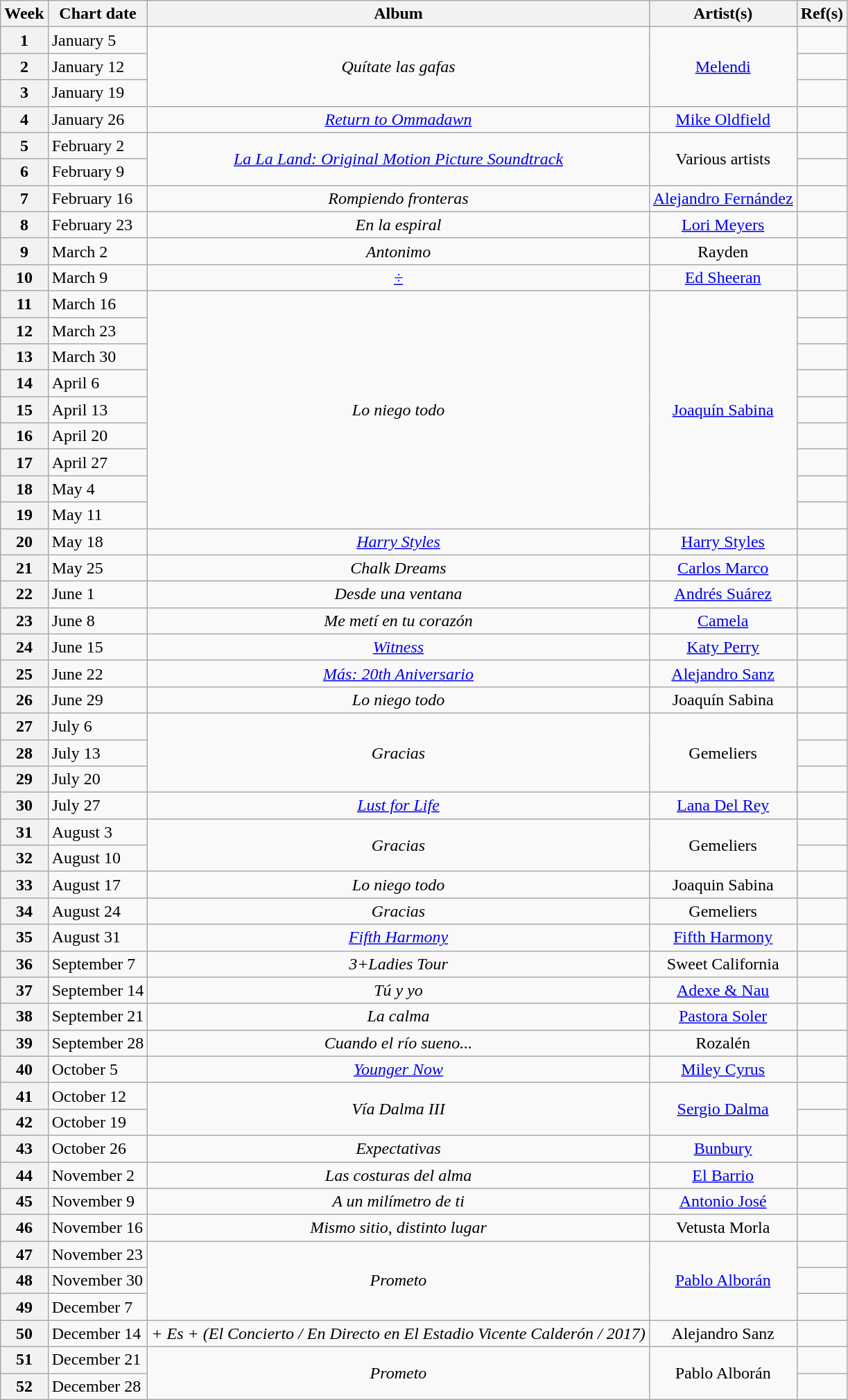<table class="wikitable" style="text-align: center;">
<tr>
<th>Week</th>
<th>Chart date</th>
<th>Album</th>
<th>Artist(s)</th>
<th>Ref(s)</th>
</tr>
<tr>
<th>1</th>
<td style="text-align: left;">January 5</td>
<td rowspan="3"><em>Quítate las gafas</em></td>
<td rowspan="3"><a href='#'>Melendi</a></td>
<td></td>
</tr>
<tr>
<th>2</th>
<td style="text-align: left;">January 12</td>
<td></td>
</tr>
<tr>
<th>3</th>
<td style="text-align: left;">January 19</td>
<td></td>
</tr>
<tr>
<th>4</th>
<td style="text-align: left;">January 26</td>
<td><em><a href='#'>Return to Ommadawn</a></em></td>
<td><a href='#'>Mike Oldfield</a></td>
<td></td>
</tr>
<tr>
<th>5</th>
<td style="text-align: left;">February 2</td>
<td rowspan="2"><em><a href='#'>La La Land: Original Motion Picture Soundtrack</a></em></td>
<td rowspan="2">Various artists</td>
<td></td>
</tr>
<tr>
<th>6</th>
<td style="text-align: left;">February 9</td>
<td></td>
</tr>
<tr>
<th>7</th>
<td style="text-align: left;">February 16</td>
<td><em>Rompiendo fronteras</em></td>
<td><a href='#'>Alejandro Fernández</a></td>
<td></td>
</tr>
<tr>
<th>8</th>
<td style="text-align: left;">February 23</td>
<td><em>En la espiral</em></td>
<td><a href='#'>Lori Meyers</a></td>
<td></td>
</tr>
<tr>
<th>9</th>
<td style="text-align: left;">March 2</td>
<td><em>Antonimo</em></td>
<td>Rayden</td>
<td></td>
</tr>
<tr>
<th>10</th>
<td style="text-align: left;">March 9</td>
<td><em><a href='#'>÷</a></em></td>
<td><a href='#'>Ed Sheeran</a></td>
<td></td>
</tr>
<tr>
<th>11</th>
<td style="text-align: left;">March 16</td>
<td rowspan="9"><em>Lo niego todo</em></td>
<td rowspan="9"><a href='#'>Joaquín Sabina</a></td>
<td></td>
</tr>
<tr>
<th>12</th>
<td style="text-align: left;">March 23</td>
<td></td>
</tr>
<tr>
<th>13</th>
<td style="text-align: left;">March 30</td>
<td></td>
</tr>
<tr>
<th>14</th>
<td style="text-align: left;">April 6</td>
<td></td>
</tr>
<tr>
<th>15</th>
<td style="text-align: left;">April 13</td>
<td></td>
</tr>
<tr>
<th>16</th>
<td style="text-align: left;">April 20</td>
<td></td>
</tr>
<tr>
<th>17</th>
<td style="text-align: left;">April 27</td>
<td></td>
</tr>
<tr>
<th>18</th>
<td style="text-align: left;">May 4</td>
<td></td>
</tr>
<tr>
<th>19</th>
<td style="text-align: left;">May 11</td>
<td></td>
</tr>
<tr>
<th>20</th>
<td style="text-align: left;">May 18</td>
<td><em><a href='#'>Harry Styles</a></em></td>
<td><a href='#'>Harry Styles</a></td>
<td></td>
</tr>
<tr>
<th>21</th>
<td style="text-align: left;">May 25</td>
<td><em>Chalk Dreams</em></td>
<td><a href='#'>Carlos Marco</a></td>
<td></td>
</tr>
<tr>
<th>22</th>
<td style="text-align: left;">June 1</td>
<td><em>Desde una ventana</em></td>
<td><a href='#'>Andrés Suárez</a></td>
<td></td>
</tr>
<tr>
<th>23</th>
<td style="text-align: left;">June 8</td>
<td><em>Me metí en tu corazón</em></td>
<td><a href='#'>Camela</a></td>
<td></td>
</tr>
<tr>
<th>24</th>
<td style="text-align: left;">June 15</td>
<td><em><a href='#'>Witness</a></em></td>
<td><a href='#'>Katy Perry</a></td>
<td></td>
</tr>
<tr>
<th>25</th>
<td style="text-align: left;">June 22</td>
<td><em><a href='#'>Más: 20th Aniversario</a></em></td>
<td><a href='#'>Alejandro Sanz</a></td>
<td></td>
</tr>
<tr>
<th>26</th>
<td style="text-align: left;">June 29</td>
<td><em>Lo niego todo</em></td>
<td>Joaquín Sabina</td>
<td></td>
</tr>
<tr>
<th>27</th>
<td style="text-align: left;">July 6</td>
<td rowspan="3"><em>Gracias</em></td>
<td rowspan="3">Gemeliers</td>
<td></td>
</tr>
<tr>
<th>28</th>
<td style="text-align: left;">July 13</td>
<td></td>
</tr>
<tr>
<th>29</th>
<td style="text-align: left;">July 20</td>
<td></td>
</tr>
<tr>
<th>30</th>
<td style="text-align: left;">July 27</td>
<td><em><a href='#'>Lust for Life</a></em></td>
<td><a href='#'>Lana Del Rey</a></td>
<td></td>
</tr>
<tr>
<th>31</th>
<td style="text-align: left;">August 3</td>
<td rowspan="2"><em>Gracias</em></td>
<td rowspan="2">Gemeliers</td>
<td></td>
</tr>
<tr>
<th>32</th>
<td style="text-align: left;">August 10</td>
<td></td>
</tr>
<tr>
<th>33</th>
<td style="text-align: left;">August 17</td>
<td><em>Lo niego todo</em></td>
<td>Joaquin Sabina</td>
<td></td>
</tr>
<tr>
<th>34</th>
<td style="text-align: left;">August 24</td>
<td><em>Gracias</em></td>
<td>Gemeliers</td>
<td></td>
</tr>
<tr>
<th>35</th>
<td style="text-align: left;">August 31</td>
<td><em><a href='#'>Fifth Harmony</a></em></td>
<td><a href='#'>Fifth Harmony</a></td>
<td></td>
</tr>
<tr>
<th>36</th>
<td style="text-align: left;">September 7</td>
<td><em>3+Ladies Tour</em></td>
<td>Sweet California</td>
<td></td>
</tr>
<tr>
<th>37</th>
<td style="text-align: left;">September 14</td>
<td><em>Tú y yo</em></td>
<td><a href='#'>Adexe & Nau</a></td>
<td></td>
</tr>
<tr>
<th>38</th>
<td style="text-align: left;">September 21</td>
<td><em>La calma</em></td>
<td><a href='#'>Pastora Soler</a></td>
<td></td>
</tr>
<tr>
<th>39</th>
<td style="text-align: left;">September 28</td>
<td><em>Cuando el río sueno...</em></td>
<td>Rozalén</td>
<td></td>
</tr>
<tr>
<th>40</th>
<td style="text-align: left;">October 5</td>
<td><em><a href='#'>Younger Now</a></em></td>
<td><a href='#'>Miley Cyrus</a></td>
<td></td>
</tr>
<tr>
<th>41</th>
<td style="text-align: left;">October 12</td>
<td rowspan="2"><em>Vía Dalma III</em></td>
<td rowspan="2"><a href='#'>Sergio Dalma</a></td>
<td></td>
</tr>
<tr>
<th>42</th>
<td style="text-align: left;">October 19</td>
<td></td>
</tr>
<tr>
<th>43</th>
<td style="text-align: left;">October 26</td>
<td><em>Expectativas</em></td>
<td><a href='#'>Bunbury</a></td>
<td></td>
</tr>
<tr>
<th>44</th>
<td style="text-align: left;">November 2</td>
<td><em>Las costuras del alma</em></td>
<td><a href='#'>El Barrio</a></td>
<td></td>
</tr>
<tr>
<th>45</th>
<td style="text-align: left;">November 9</td>
<td><em>A un milímetro de ti</em></td>
<td><a href='#'>Antonio José</a></td>
<td></td>
</tr>
<tr>
<th>46</th>
<td style="text-align: left;">November 16</td>
<td><em>Mismo sitio, distinto lugar</em></td>
<td>Vetusta Morla</td>
<td></td>
</tr>
<tr>
<th>47</th>
<td style="text-align: left;">November 23</td>
<td rowspan="3"><em>Prometo</em></td>
<td rowspan="3"><a href='#'>Pablo Alborán</a></td>
<td></td>
</tr>
<tr>
<th>48</th>
<td style="text-align: left;">November 30</td>
<td></td>
</tr>
<tr>
<th>49</th>
<td style="text-align: left;">December 7</td>
<td></td>
</tr>
<tr>
<th>50</th>
<td style="text-align: left;">December 14</td>
<td><em>+ Es + (El Concierto / En Directo en El Estadio Vicente Calderón / 2017)</em></td>
<td>Alejandro Sanz</td>
<td></td>
</tr>
<tr>
<th>51</th>
<td style="text-align: left;">December 21</td>
<td rowspan="2"><em>Prometo</em></td>
<td rowspan="2">Pablo Alborán</td>
<td></td>
</tr>
<tr>
<th>52</th>
<td style="text-align: left;">December 28</td>
<td></td>
</tr>
</table>
